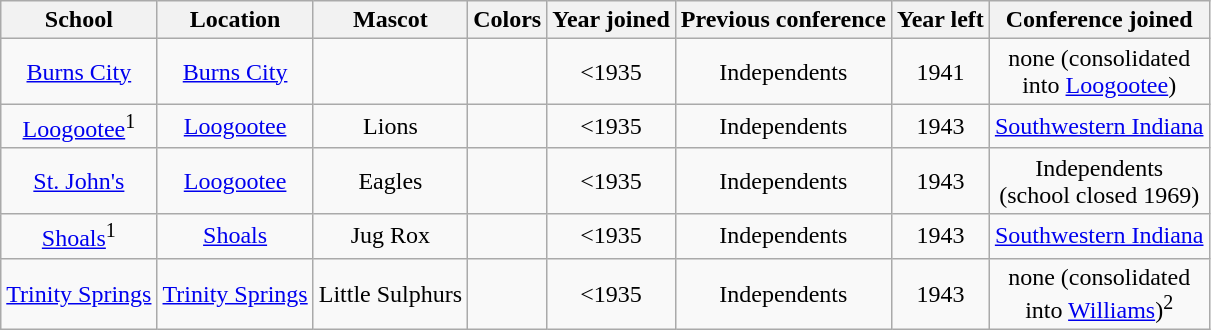<table class="wikitable" style="text-align:center;">
<tr>
<th>School</th>
<th>Location</th>
<th>Mascot</th>
<th>Colors</th>
<th>Year joined</th>
<th>Previous conference</th>
<th>Year left</th>
<th>Conference joined</th>
</tr>
<tr>
<td><a href='#'>Burns City</a></td>
<td><a href='#'>Burns City</a></td>
<td></td>
<td> </td>
<td><1935</td>
<td>Independents</td>
<td>1941</td>
<td>none (consolidated<br>into <a href='#'>Loogootee</a>)</td>
</tr>
<tr>
<td><a href='#'>Loogootee</a><sup>1</sup></td>
<td><a href='#'>Loogootee</a></td>
<td>Lions</td>
<td> </td>
<td><1935</td>
<td>Independents</td>
<td>1943</td>
<td><a href='#'>Southwestern Indiana</a></td>
</tr>
<tr>
<td><a href='#'>St. John's</a></td>
<td><a href='#'>Loogootee</a></td>
<td>Eagles</td>
<td> </td>
<td><1935</td>
<td>Independents</td>
<td>1943</td>
<td>Independents<br>(school closed 1969)</td>
</tr>
<tr>
<td><a href='#'>Shoals</a><sup>1</sup></td>
<td><a href='#'>Shoals</a></td>
<td>Jug Rox</td>
<td> </td>
<td><1935</td>
<td>Independents</td>
<td>1943</td>
<td><a href='#'>Southwestern Indiana</a></td>
</tr>
<tr>
<td><a href='#'>Trinity Springs</a></td>
<td><a href='#'>Trinity Springs</a></td>
<td>Little Sulphurs</td>
<td> </td>
<td><1935</td>
<td>Independents</td>
<td>1943</td>
<td>none (consolidated<br>into <a href='#'>Williams</a>)<sup>2</sup></td>
</tr>
</table>
